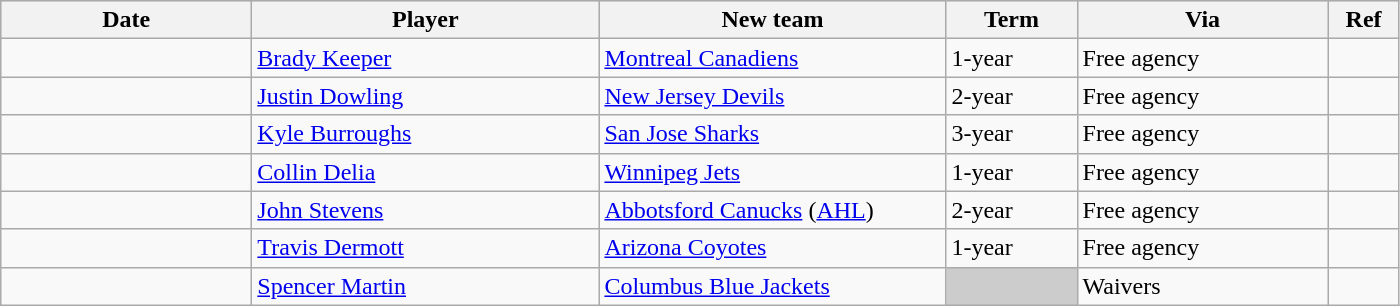<table class="wikitable">
<tr style="background:#ddd; text-align:center;">
<th style="width: 10em;">Date</th>
<th style="width: 14em;">Player</th>
<th style="width: 14em;">New team</th>
<th style="width: 5em;">Term</th>
<th style="width: 10em;">Via</th>
<th style="width: 2.5em;">Ref</th>
</tr>
<tr>
<td></td>
<td><a href='#'>Brady Keeper</a></td>
<td><a href='#'>Montreal Canadiens</a></td>
<td>1-year</td>
<td>Free agency</td>
<td></td>
</tr>
<tr>
<td></td>
<td><a href='#'>Justin Dowling</a></td>
<td><a href='#'>New Jersey Devils</a></td>
<td>2-year</td>
<td>Free agency</td>
<td></td>
</tr>
<tr>
<td></td>
<td><a href='#'>Kyle Burroughs</a></td>
<td><a href='#'>San Jose Sharks</a></td>
<td>3-year</td>
<td>Free agency</td>
<td></td>
</tr>
<tr>
<td></td>
<td><a href='#'>Collin Delia</a></td>
<td><a href='#'>Winnipeg Jets</a></td>
<td>1-year</td>
<td>Free agency</td>
<td></td>
</tr>
<tr>
<td></td>
<td><a href='#'>John Stevens</a></td>
<td><a href='#'>Abbotsford Canucks</a> (<a href='#'>AHL</a>)</td>
<td>2-year</td>
<td>Free agency</td>
<td></td>
</tr>
<tr>
<td></td>
<td><a href='#'>Travis Dermott</a></td>
<td><a href='#'>Arizona Coyotes</a></td>
<td>1-year</td>
<td>Free agency</td>
<td></td>
</tr>
<tr>
<td></td>
<td><a href='#'>Spencer Martin</a></td>
<td><a href='#'>Columbus Blue Jackets</a></td>
<td style="background:#ccc;"></td>
<td>Waivers</td>
<td></td>
</tr>
</table>
